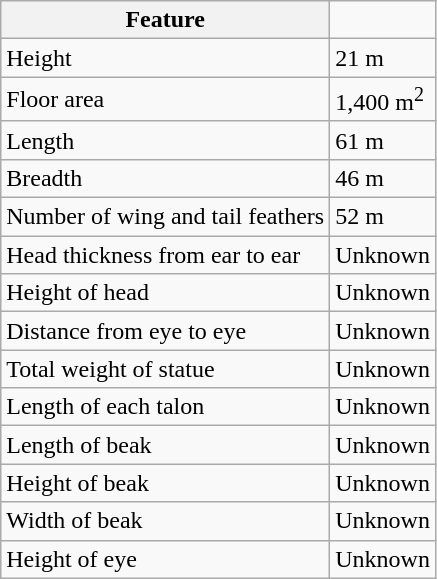<table class="wikitable">
<tr>
<th>Feature</th>
</tr>
<tr>
<td>Height</td>
<td>21 m</td>
</tr>
<tr>
<td>Floor area</td>
<td>1,400 m<sup>2</sup></td>
</tr>
<tr>
<td>Length</td>
<td>61 m</td>
</tr>
<tr>
<td>Breadth</td>
<td>46 m</td>
</tr>
<tr>
<td>Number of wing and tail feathers</td>
<td>52 m</td>
</tr>
<tr>
<td>Head thickness from ear to ear</td>
<td>Unknown</td>
</tr>
<tr>
<td>Height of head</td>
<td>Unknown</td>
</tr>
<tr>
<td>Distance from eye to eye</td>
<td>Unknown</td>
</tr>
<tr>
<td>Total weight of statue</td>
<td>Unknown</td>
</tr>
<tr>
<td>Length of each talon</td>
<td>Unknown</td>
</tr>
<tr>
<td>Length of beak</td>
<td>Unknown</td>
</tr>
<tr>
<td>Height of beak</td>
<td>Unknown</td>
</tr>
<tr>
<td>Width of beak</td>
<td>Unknown</td>
</tr>
<tr>
<td>Height of eye</td>
<td>Unknown</td>
</tr>
</table>
